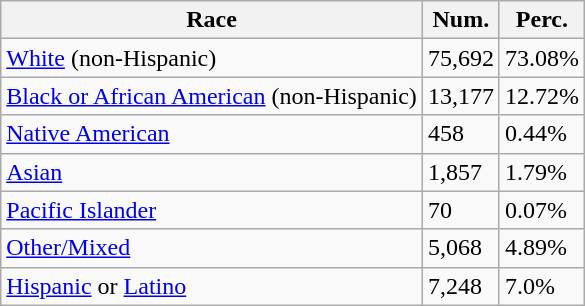<table class="wikitable">
<tr>
<th>Race</th>
<th>Num.</th>
<th>Perc.</th>
</tr>
<tr>
<td><a href='#'>White</a> (non-Hispanic)</td>
<td>75,692</td>
<td>73.08%</td>
</tr>
<tr>
<td><a href='#'>Black or African American</a> (non-Hispanic)</td>
<td>13,177</td>
<td>12.72%</td>
</tr>
<tr>
<td><a href='#'>Native American</a></td>
<td>458</td>
<td>0.44%</td>
</tr>
<tr>
<td><a href='#'>Asian</a></td>
<td>1,857</td>
<td>1.79%</td>
</tr>
<tr>
<td><a href='#'>Pacific Islander</a></td>
<td>70</td>
<td>0.07%</td>
</tr>
<tr>
<td><a href='#'>Other/Mixed</a></td>
<td>5,068</td>
<td>4.89%</td>
</tr>
<tr>
<td><a href='#'>Hispanic</a> or <a href='#'>Latino</a></td>
<td>7,248</td>
<td>7.0%</td>
</tr>
</table>
